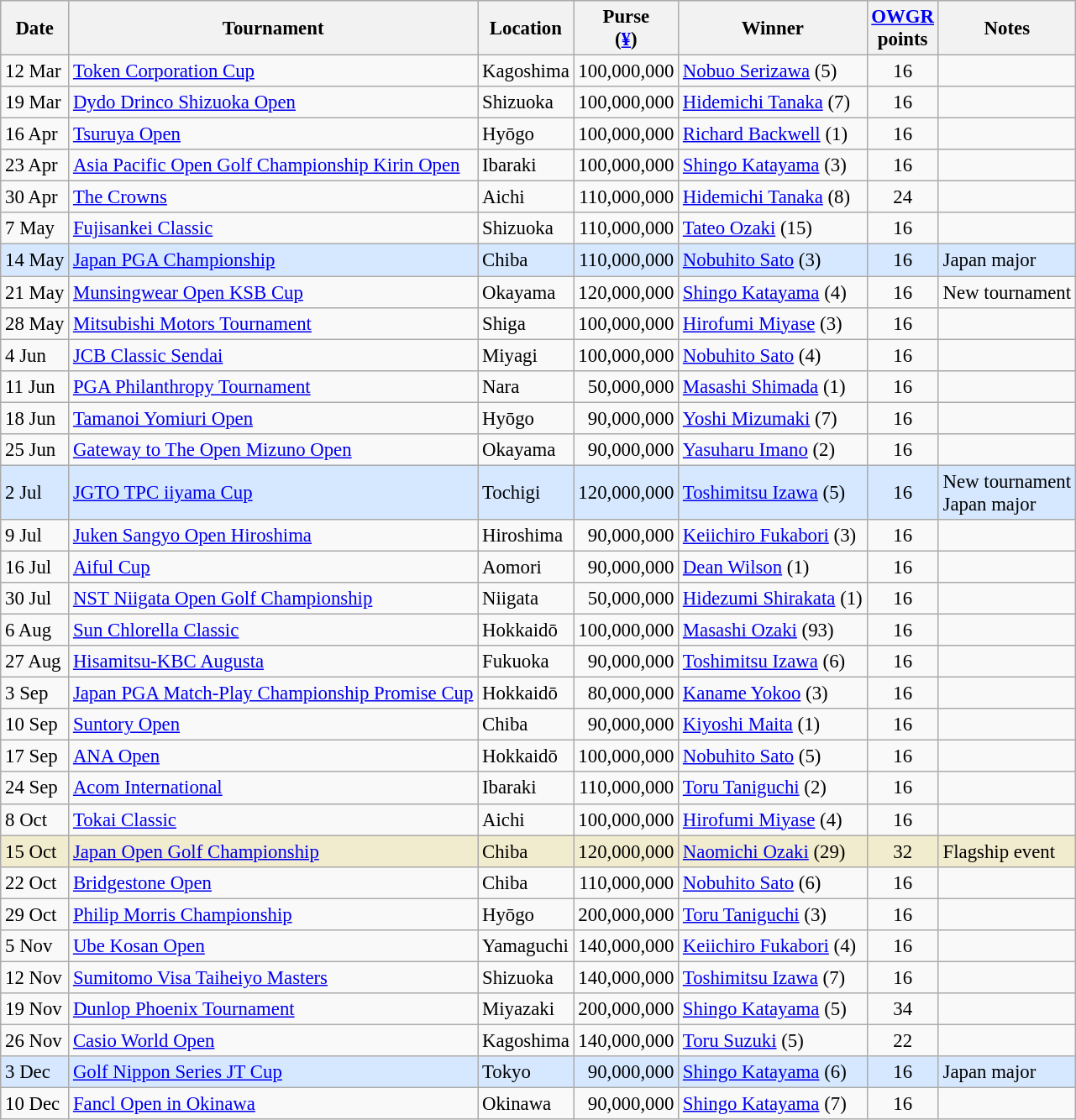<table class="wikitable" style="font-size:95%">
<tr>
<th>Date</th>
<th>Tournament</th>
<th>Location</th>
<th>Purse<br>(<a href='#'>¥</a>)</th>
<th>Winner</th>
<th><a href='#'>OWGR</a><br>points</th>
<th>Notes</th>
</tr>
<tr>
<td>12 Mar</td>
<td><a href='#'>Token Corporation Cup</a></td>
<td>Kagoshima</td>
<td align=right>100,000,000</td>
<td> <a href='#'>Nobuo Serizawa</a> (5)</td>
<td align=center>16</td>
<td></td>
</tr>
<tr>
<td>19 Mar</td>
<td><a href='#'>Dydo Drinco Shizuoka Open</a></td>
<td>Shizuoka</td>
<td align=right>100,000,000</td>
<td> <a href='#'>Hidemichi Tanaka</a> (7)</td>
<td align=center>16</td>
<td></td>
</tr>
<tr>
<td>16 Apr</td>
<td><a href='#'>Tsuruya Open</a></td>
<td>Hyōgo</td>
<td align=right>100,000,000</td>
<td> <a href='#'>Richard Backwell</a> (1)</td>
<td align=center>16</td>
<td></td>
</tr>
<tr>
<td>23 Apr</td>
<td><a href='#'>Asia Pacific Open Golf Championship Kirin Open</a></td>
<td>Ibaraki</td>
<td align=right>100,000,000</td>
<td> <a href='#'>Shingo Katayama</a> (3)</td>
<td align=center>16</td>
<td></td>
</tr>
<tr>
<td>30 Apr</td>
<td><a href='#'>The Crowns</a></td>
<td>Aichi</td>
<td align=right>110,000,000</td>
<td> <a href='#'>Hidemichi Tanaka</a> (8)</td>
<td align=center>24</td>
<td></td>
</tr>
<tr>
<td>7 May</td>
<td><a href='#'>Fujisankei Classic</a></td>
<td>Shizuoka</td>
<td align=right>110,000,000</td>
<td> <a href='#'>Tateo Ozaki</a> (15)</td>
<td align=center>16</td>
<td></td>
</tr>
<tr style="background:#D6E8FF;">
<td>14 May</td>
<td><a href='#'>Japan PGA Championship</a></td>
<td>Chiba</td>
<td align=right>110,000,000</td>
<td> <a href='#'>Nobuhito Sato</a> (3)</td>
<td align=center>16</td>
<td>Japan major</td>
</tr>
<tr>
<td>21 May</td>
<td><a href='#'>Munsingwear Open KSB Cup</a></td>
<td>Okayama</td>
<td align=right>120,000,000</td>
<td> <a href='#'>Shingo Katayama</a> (4)</td>
<td align=center>16</td>
<td>New tournament</td>
</tr>
<tr>
<td>28 May</td>
<td><a href='#'>Mitsubishi Motors Tournament</a></td>
<td>Shiga</td>
<td align=right>100,000,000</td>
<td> <a href='#'>Hirofumi Miyase</a> (3)</td>
<td align=center>16</td>
<td></td>
</tr>
<tr>
<td>4 Jun</td>
<td><a href='#'>JCB Classic Sendai</a></td>
<td>Miyagi</td>
<td align=right>100,000,000</td>
<td> <a href='#'>Nobuhito Sato</a> (4)</td>
<td align=center>16</td>
<td></td>
</tr>
<tr>
<td>11 Jun</td>
<td><a href='#'>PGA Philanthropy Tournament</a></td>
<td>Nara</td>
<td align=right>50,000,000</td>
<td> <a href='#'>Masashi Shimada</a> (1)</td>
<td align=center>16</td>
<td></td>
</tr>
<tr>
<td>18 Jun</td>
<td><a href='#'>Tamanoi Yomiuri Open</a></td>
<td>Hyōgo</td>
<td align=right>90,000,000</td>
<td> <a href='#'>Yoshi Mizumaki</a> (7)</td>
<td align=center>16</td>
<td></td>
</tr>
<tr>
<td>25 Jun</td>
<td><a href='#'>Gateway to The Open Mizuno Open</a></td>
<td>Okayama</td>
<td align=right>90,000,000</td>
<td> <a href='#'>Yasuharu Imano</a> (2)</td>
<td align=center>16</td>
<td></td>
</tr>
<tr style="background:#D6E8FF;">
<td>2 Jul</td>
<td><a href='#'>JGTO TPC iiyama Cup</a></td>
<td>Tochigi</td>
<td align=right>120,000,000</td>
<td> <a href='#'>Toshimitsu Izawa</a> (5)</td>
<td align=center>16</td>
<td>New tournament<br>Japan major</td>
</tr>
<tr>
<td>9 Jul</td>
<td><a href='#'>Juken Sangyo Open Hiroshima</a></td>
<td>Hiroshima</td>
<td align=right>90,000,000</td>
<td> <a href='#'>Keiichiro Fukabori</a> (3)</td>
<td align=center>16</td>
<td></td>
</tr>
<tr>
<td>16 Jul</td>
<td><a href='#'>Aiful Cup</a></td>
<td>Aomori</td>
<td align=right>90,000,000</td>
<td> <a href='#'>Dean Wilson</a> (1)</td>
<td align=center>16</td>
<td></td>
</tr>
<tr>
<td>30 Jul</td>
<td><a href='#'>NST Niigata Open Golf Championship</a></td>
<td>Niigata</td>
<td align=right>50,000,000</td>
<td> <a href='#'>Hidezumi Shirakata</a> (1)</td>
<td align=center>16</td>
<td></td>
</tr>
<tr>
<td>6 Aug</td>
<td><a href='#'>Sun Chlorella Classic</a></td>
<td>Hokkaidō</td>
<td align=right>100,000,000</td>
<td> <a href='#'>Masashi Ozaki</a> (93)</td>
<td align=center>16</td>
<td></td>
</tr>
<tr>
<td>27 Aug</td>
<td><a href='#'>Hisamitsu-KBC Augusta</a></td>
<td>Fukuoka</td>
<td align=right>90,000,000</td>
<td> <a href='#'>Toshimitsu Izawa</a> (6)</td>
<td align=center>16</td>
<td></td>
</tr>
<tr>
<td>3 Sep</td>
<td><a href='#'>Japan PGA Match-Play Championship Promise Cup</a></td>
<td>Hokkaidō</td>
<td align=right>80,000,000</td>
<td> <a href='#'>Kaname Yokoo</a> (3)</td>
<td align=center>16</td>
<td></td>
</tr>
<tr>
<td>10 Sep</td>
<td><a href='#'>Suntory Open</a></td>
<td>Chiba</td>
<td align=right>90,000,000</td>
<td> <a href='#'>Kiyoshi Maita</a> (1)</td>
<td align=center>16</td>
<td></td>
</tr>
<tr>
<td>17 Sep</td>
<td><a href='#'>ANA Open</a></td>
<td>Hokkaidō</td>
<td align=right>100,000,000</td>
<td> <a href='#'>Nobuhito Sato</a> (5)</td>
<td align=center>16</td>
<td></td>
</tr>
<tr>
<td>24 Sep</td>
<td><a href='#'>Acom International</a></td>
<td>Ibaraki</td>
<td align=right>110,000,000</td>
<td> <a href='#'>Toru Taniguchi</a> (2)</td>
<td align=center>16</td>
<td></td>
</tr>
<tr>
<td>8 Oct</td>
<td><a href='#'>Tokai Classic</a></td>
<td>Aichi</td>
<td align=right>100,000,000</td>
<td> <a href='#'>Hirofumi Miyase</a> (4)</td>
<td align=center>16</td>
<td></td>
</tr>
<tr style="background:#f2ecce;">
<td>15 Oct</td>
<td><a href='#'>Japan Open Golf Championship</a></td>
<td>Chiba</td>
<td align=right>120,000,000</td>
<td> <a href='#'>Naomichi Ozaki</a> (29)</td>
<td align=center>32</td>
<td>Flagship event</td>
</tr>
<tr>
<td>22 Oct</td>
<td><a href='#'>Bridgestone Open</a></td>
<td>Chiba</td>
<td align=right>110,000,000</td>
<td> <a href='#'>Nobuhito Sato</a> (6)</td>
<td align=center>16</td>
<td></td>
</tr>
<tr>
<td>29 Oct</td>
<td><a href='#'>Philip Morris Championship</a></td>
<td>Hyōgo</td>
<td align=right>200,000,000</td>
<td> <a href='#'>Toru Taniguchi</a> (3)</td>
<td align=center>16</td>
<td></td>
</tr>
<tr>
<td>5 Nov</td>
<td><a href='#'>Ube Kosan Open</a></td>
<td>Yamaguchi</td>
<td align=right>140,000,000</td>
<td> <a href='#'>Keiichiro Fukabori</a> (4)</td>
<td align=center>16</td>
<td></td>
</tr>
<tr>
<td>12 Nov</td>
<td><a href='#'>Sumitomo Visa Taiheiyo Masters</a></td>
<td>Shizuoka</td>
<td align=right>140,000,000</td>
<td> <a href='#'>Toshimitsu Izawa</a> (7)</td>
<td align=center>16</td>
<td></td>
</tr>
<tr>
<td>19 Nov</td>
<td><a href='#'>Dunlop Phoenix Tournament</a></td>
<td>Miyazaki</td>
<td align=right>200,000,000</td>
<td> <a href='#'>Shingo Katayama</a> (5)</td>
<td align=center>34</td>
<td></td>
</tr>
<tr>
<td>26 Nov</td>
<td><a href='#'>Casio World Open</a></td>
<td>Kagoshima</td>
<td align=right>140,000,000</td>
<td> <a href='#'>Toru Suzuki</a> (5)</td>
<td align=center>22</td>
<td></td>
</tr>
<tr style="background:#D6E8FF;">
<td>3 Dec</td>
<td><a href='#'>Golf Nippon Series JT Cup</a></td>
<td>Tokyo</td>
<td align=right>90,000,000</td>
<td> <a href='#'>Shingo Katayama</a> (6)</td>
<td align=center>16</td>
<td>Japan major</td>
</tr>
<tr>
<td>10 Dec</td>
<td><a href='#'>Fancl Open in Okinawa</a></td>
<td>Okinawa</td>
<td align=right>90,000,000</td>
<td> <a href='#'>Shingo Katayama</a> (7)</td>
<td align=center>16</td>
<td></td>
</tr>
</table>
